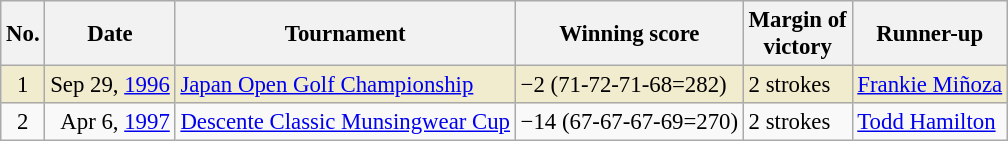<table class="wikitable" style="font-size:95%;">
<tr>
<th>No.</th>
<th>Date</th>
<th>Tournament</th>
<th>Winning score</th>
<th>Margin of<br>victory</th>
<th>Runner-up</th>
</tr>
<tr style="background:#f2ecce;">
<td align=center>1</td>
<td align=right>Sep 29, <a href='#'>1996</a></td>
<td><a href='#'>Japan Open Golf Championship</a></td>
<td>−2 (71-72-71-68=282)</td>
<td>2 strokes</td>
<td> <a href='#'>Frankie Miñoza</a></td>
</tr>
<tr>
<td align=center>2</td>
<td align=right>Apr 6, <a href='#'>1997</a></td>
<td><a href='#'>Descente Classic Munsingwear Cup</a></td>
<td>−14 (67-67-67-69=270)</td>
<td>2 strokes</td>
<td> <a href='#'>Todd Hamilton</a></td>
</tr>
</table>
